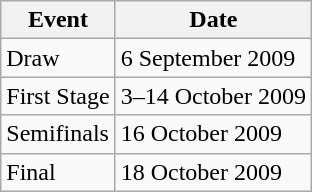<table class="wikitable">
<tr>
<th>Event</th>
<th>Date</th>
</tr>
<tr>
<td>Draw</td>
<td>6 September 2009</td>
</tr>
<tr>
<td>First Stage</td>
<td>3–14 October 2009</td>
</tr>
<tr>
<td>Semifinals</td>
<td>16 October 2009</td>
</tr>
<tr>
<td>Final</td>
<td>18 October 2009</td>
</tr>
</table>
